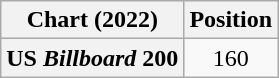<table class="wikitable plainrowheaders" style="text-align:center">
<tr>
<th scope="col">Chart (2022)</th>
<th scope="col">Position</th>
</tr>
<tr>
<th scope="row">US <em>Billboard</em> 200</th>
<td>160</td>
</tr>
</table>
